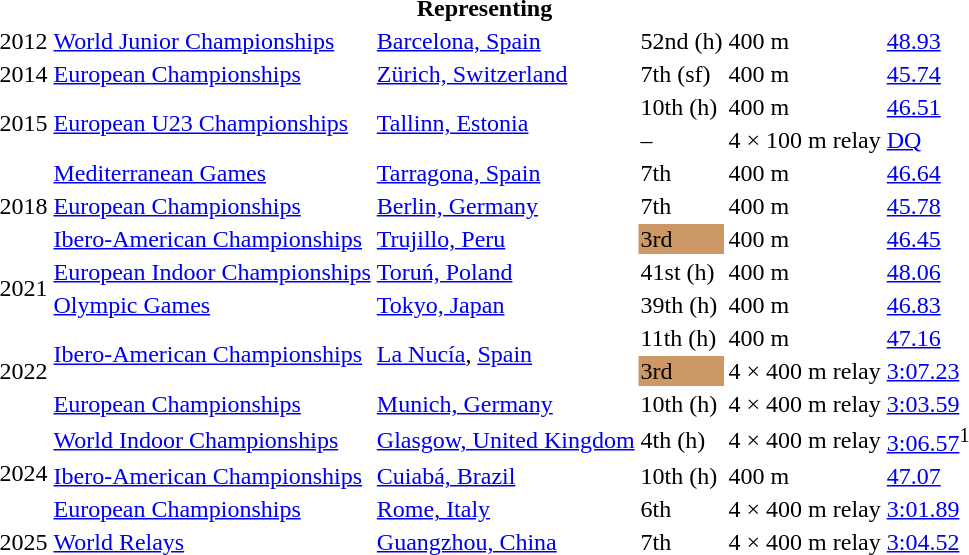<table>
<tr>
<th colspan="6">Representing </th>
</tr>
<tr>
<td>2012</td>
<td><a href='#'>World Junior Championships</a></td>
<td><a href='#'>Barcelona, Spain</a></td>
<td>52nd (h)</td>
<td>400 m</td>
<td><a href='#'>48.93</a></td>
</tr>
<tr>
<td>2014</td>
<td><a href='#'>European Championships</a></td>
<td><a href='#'>Zürich, Switzerland</a></td>
<td>7th (sf)</td>
<td>400 m</td>
<td><a href='#'>45.74</a></td>
</tr>
<tr>
<td rowspan=2>2015</td>
<td rowspan=2><a href='#'>European U23 Championships</a></td>
<td rowspan=2><a href='#'>Tallinn, Estonia</a></td>
<td>10th (h)</td>
<td>400 m</td>
<td><a href='#'>46.51</a></td>
</tr>
<tr>
<td>–</td>
<td>4 × 100 m relay</td>
<td><a href='#'>DQ</a></td>
</tr>
<tr>
<td rowspan=3>2018</td>
<td><a href='#'>Mediterranean Games</a></td>
<td><a href='#'>Tarragona, Spain</a></td>
<td>7th</td>
<td>400 m</td>
<td><a href='#'>46.64</a></td>
</tr>
<tr>
<td><a href='#'>European Championships</a></td>
<td><a href='#'>Berlin, Germany</a></td>
<td>7th</td>
<td>400 m</td>
<td><a href='#'>45.78</a></td>
</tr>
<tr>
<td><a href='#'>Ibero-American Championships</a></td>
<td><a href='#'>Trujillo, Peru</a></td>
<td bgcolor=cc9966>3rd</td>
<td>400 m</td>
<td><a href='#'>46.45</a></td>
</tr>
<tr>
<td rowspan=2>2021</td>
<td><a href='#'>European Indoor Championships</a></td>
<td><a href='#'>Toruń, Poland</a></td>
<td>41st (h)</td>
<td>400 m</td>
<td><a href='#'>48.06</a></td>
</tr>
<tr>
<td><a href='#'>Olympic Games</a></td>
<td><a href='#'>Tokyo, Japan</a></td>
<td>39th (h)</td>
<td>400 m</td>
<td><a href='#'>46.83</a></td>
</tr>
<tr>
<td rowspan=3>2022</td>
<td rowspan=2><a href='#'>Ibero-American Championships</a></td>
<td rowspan=2><a href='#'>La Nucía</a>, <a href='#'>Spain</a></td>
<td>11th (h)</td>
<td>400 m</td>
<td><a href='#'>47.16</a></td>
</tr>
<tr>
<td bgcolor=cc9966>3rd</td>
<td>4 × 400 m relay</td>
<td><a href='#'>3:07.23</a></td>
</tr>
<tr>
<td><a href='#'>European Championships</a></td>
<td><a href='#'>Munich, Germany</a></td>
<td>10th (h)</td>
<td>4 × 400 m relay</td>
<td><a href='#'>3:03.59</a></td>
</tr>
<tr>
<td rowspan=3>2024</td>
<td><a href='#'>World Indoor Championships</a></td>
<td><a href='#'>Glasgow, United Kingdom</a></td>
<td>4th (h)</td>
<td>4 × 400 m relay</td>
<td><a href='#'>3:06.57</a><sup>1</sup></td>
</tr>
<tr>
<td><a href='#'>Ibero-American Championships</a></td>
<td><a href='#'>Cuiabá, Brazil</a></td>
<td>10th (h)</td>
<td>400 m</td>
<td><a href='#'>47.07</a></td>
</tr>
<tr>
<td><a href='#'>European Championships</a></td>
<td><a href='#'>Rome, Italy</a></td>
<td>6th</td>
<td>4 × 400 m relay</td>
<td><a href='#'>3:01.89</a></td>
</tr>
<tr>
<td>2025</td>
<td><a href='#'>World Relays</a></td>
<td><a href='#'>Guangzhou, China</a></td>
<td>7th</td>
<td>4 × 400 m relay</td>
<td><a href='#'>3:04.52</a></td>
</tr>
</table>
